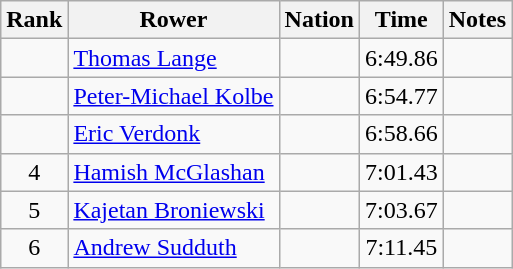<table class="wikitable sortable" style="text-align:center">
<tr>
<th>Rank</th>
<th>Rower</th>
<th>Nation</th>
<th>Time</th>
<th>Notes</th>
</tr>
<tr>
<td></td>
<td data-sort-value="Lange, Thomas" align=left><a href='#'>Thomas Lange</a></td>
<td align=left></td>
<td>6:49.86</td>
<td></td>
</tr>
<tr>
<td></td>
<td data-sort-value="Kolbe, Peter-Michael" align=left><a href='#'>Peter-Michael Kolbe</a></td>
<td align=left></td>
<td>6:54.77</td>
<td></td>
</tr>
<tr>
<td></td>
<td data-sort-value="Verdonk, Eric" align=left><a href='#'>Eric Verdonk</a></td>
<td align=left></td>
<td>6:58.66</td>
<td></td>
</tr>
<tr>
<td>4</td>
<td data-sort-value="McGlashan, Hamish" align=left><a href='#'>Hamish McGlashan</a></td>
<td align=left></td>
<td>7:01.43</td>
<td></td>
</tr>
<tr>
<td>5</td>
<td data-sort-value="Broniewski, Kajetan" align=left><a href='#'>Kajetan Broniewski</a></td>
<td align=left></td>
<td>7:03.67</td>
<td></td>
</tr>
<tr>
<td>6</td>
<td data-sort-value="Sudduth, Andrew" align=left><a href='#'>Andrew Sudduth</a></td>
<td align=left></td>
<td>7:11.45</td>
<td></td>
</tr>
</table>
